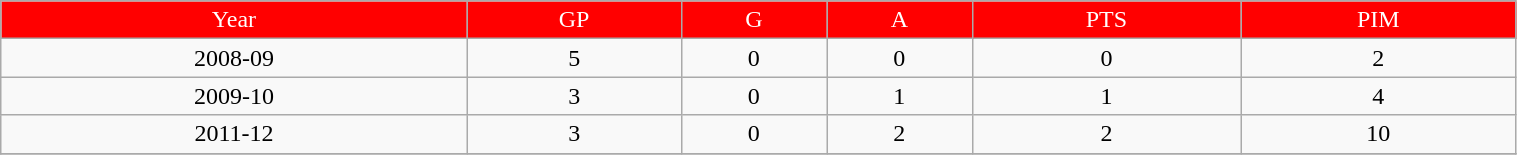<table class="wikitable" width="80%">
<tr align="center"  style="background:red;color:#FFFFFF;">
<td>Year</td>
<td>GP</td>
<td>G</td>
<td>A</td>
<td>PTS</td>
<td>PIM</td>
</tr>
<tr>
<td style="text-align: center;">2008-09</td>
<td style="text-align: center;">5</td>
<td style="text-align: center;">0</td>
<td style="text-align: center;">0</td>
<td style="text-align: center;">0</td>
<td style="text-align: center;">2</td>
</tr>
<tr>
<td style="text-align: center;">2009-10</td>
<td style="text-align: center;">3</td>
<td style="text-align: center;">0</td>
<td style="text-align: center;">1</td>
<td style="text-align: center;">1</td>
<td style="text-align: center;">4</td>
</tr>
<tr>
<td style="text-align: center;">2011-12</td>
<td style="text-align: center;">3</td>
<td style="text-align: center;">0</td>
<td style="text-align: center;">2</td>
<td style="text-align: center;">2</td>
<td style="text-align: center;">10</td>
</tr>
<tr>
</tr>
</table>
